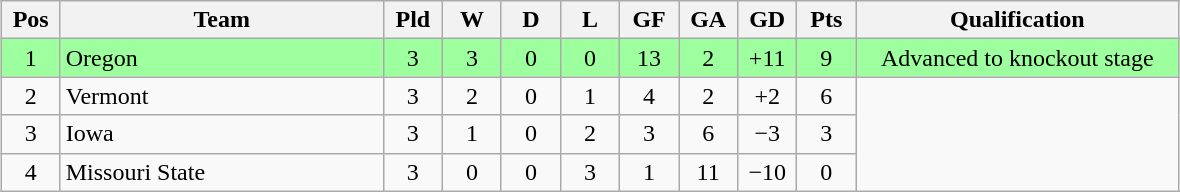<table class="wikitable" style="text-align:center; margin: 1em auto">
<tr>
<th style=width:2em>Pos</th>
<th style=width:13em>Team</th>
<th style=width:2em>Pld</th>
<th style=width:2em>W</th>
<th style=width:2em>D</th>
<th style=width:2em>L</th>
<th style=width:2em>GF</th>
<th style=width:2em>GA</th>
<th style=width:2em>GD</th>
<th style=width:2em>Pts</th>
<th style=width:13em>Qualification</th>
</tr>
<tr bgcolor="#9eff9e">
<td>1</td>
<td style="text-align:left">Oregon</td>
<td>3</td>
<td>3</td>
<td>0</td>
<td>0</td>
<td>13</td>
<td>2</td>
<td>+11</td>
<td>9</td>
<td>Advanced to knockout stage</td>
</tr>
<tr>
<td>2</td>
<td style="text-align:left">Vermont</td>
<td>3</td>
<td>2</td>
<td>0</td>
<td>1</td>
<td>4</td>
<td>2</td>
<td>+2</td>
<td>6</td>
</tr>
<tr>
<td>3</td>
<td style="text-align:left">Iowa</td>
<td>3</td>
<td>1</td>
<td>0</td>
<td>2</td>
<td>3</td>
<td>6</td>
<td>−3</td>
<td>3</td>
</tr>
<tr>
<td>4</td>
<td style="text-align:left">Missouri State</td>
<td>3</td>
<td>0</td>
<td>0</td>
<td>3</td>
<td>1</td>
<td>11</td>
<td>−10</td>
<td>0</td>
</tr>
</table>
